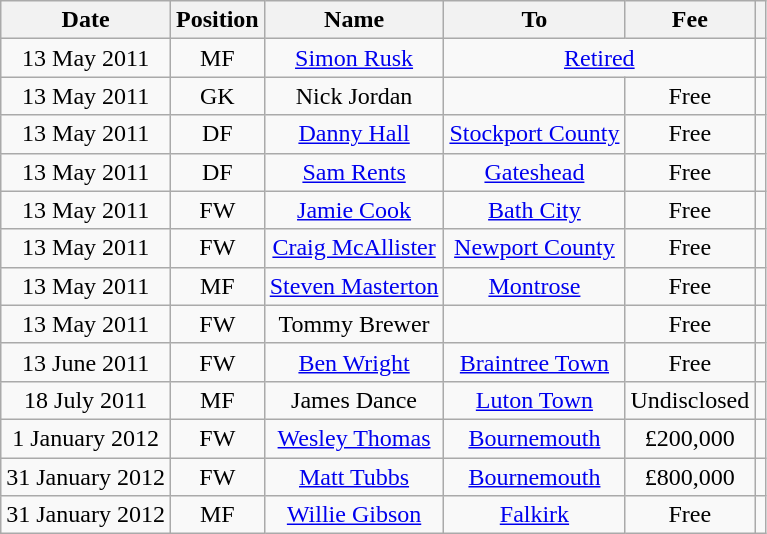<table class="wikitable" style="text-align:center;">
<tr>
<th>Date</th>
<th>Position</th>
<th>Name</th>
<th>To</th>
<th>Fee</th>
<th></th>
</tr>
<tr>
<td>13 May 2011</td>
<td>MF</td>
<td><a href='#'>Simon Rusk</a></td>
<td colspan="2"><a href='#'>Retired</a></td>
<td></td>
</tr>
<tr>
<td>13 May 2011</td>
<td>GK</td>
<td>Nick Jordan</td>
<td></td>
<td>Free</td>
<td></td>
</tr>
<tr>
<td>13 May 2011</td>
<td>DF</td>
<td><a href='#'>Danny Hall</a></td>
<td><a href='#'>Stockport County</a></td>
<td>Free</td>
<td></td>
</tr>
<tr>
<td>13 May 2011</td>
<td>DF</td>
<td><a href='#'>Sam Rents</a></td>
<td><a href='#'>Gateshead</a></td>
<td>Free</td>
<td></td>
</tr>
<tr>
<td>13 May 2011</td>
<td>FW</td>
<td><a href='#'>Jamie Cook</a></td>
<td><a href='#'>Bath City</a></td>
<td>Free</td>
<td></td>
</tr>
<tr>
<td>13 May 2011</td>
<td>FW</td>
<td><a href='#'>Craig McAllister</a></td>
<td><a href='#'>Newport County</a></td>
<td>Free</td>
<td></td>
</tr>
<tr>
<td>13 May 2011</td>
<td>MF</td>
<td><a href='#'>Steven Masterton</a></td>
<td> <a href='#'>Montrose</a></td>
<td>Free</td>
<td></td>
</tr>
<tr>
<td>13 May 2011</td>
<td>FW</td>
<td>Tommy Brewer</td>
<td></td>
<td>Free</td>
<td></td>
</tr>
<tr>
<td>13 June 2011</td>
<td>FW</td>
<td><a href='#'>Ben Wright</a></td>
<td><a href='#'>Braintree Town</a></td>
<td>Free</td>
<td></td>
</tr>
<tr>
<td>18 July 2011</td>
<td>MF</td>
<td>James Dance</td>
<td><a href='#'>Luton Town</a></td>
<td>Undisclosed</td>
<td></td>
</tr>
<tr>
<td>1 January 2012</td>
<td>FW</td>
<td><a href='#'>Wesley Thomas</a></td>
<td><a href='#'>Bournemouth</a></td>
<td>£200,000</td>
<td></td>
</tr>
<tr>
<td>31 January 2012</td>
<td>FW</td>
<td><a href='#'>Matt Tubbs</a></td>
<td><a href='#'>Bournemouth</a></td>
<td>£800,000</td>
<td></td>
</tr>
<tr>
<td>31 January 2012</td>
<td>MF</td>
<td><a href='#'>Willie Gibson</a></td>
<td> <a href='#'>Falkirk</a></td>
<td>Free</td>
<td></td>
</tr>
</table>
